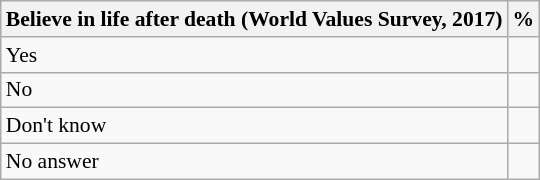<table class="wikitable float" style="font-size: 90%">
<tr>
<th>Believe in life after death (World Values Survey, 2017)</th>
<th colspan="2">%</th>
</tr>
<tr>
<td>Yes</td>
<td align=right> </td>
</tr>
<tr>
<td>No</td>
<td align=right> </td>
</tr>
<tr>
<td>Don't know</td>
<td align=right> </td>
</tr>
<tr>
<td>No answer</td>
<td align=right> </td>
</tr>
</table>
